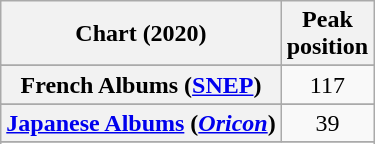<table class="wikitable sortable plainrowheaders" style="text-align:center">
<tr>
<th scope="col">Chart (2020)</th>
<th scope="col">Peak<br>position</th>
</tr>
<tr>
</tr>
<tr>
</tr>
<tr>
</tr>
<tr>
</tr>
<tr>
</tr>
<tr>
</tr>
<tr>
</tr>
<tr>
</tr>
<tr>
<th scope="row">French Albums (<a href='#'>SNEP</a>)</th>
<td>117</td>
</tr>
<tr>
</tr>
<tr>
</tr>
<tr>
</tr>
<tr>
<th scope="row"><a href='#'>Japanese Albums</a> (<em><a href='#'>Oricon</a></em>)</th>
<td align="center">39</td>
</tr>
<tr>
</tr>
<tr>
</tr>
<tr>
</tr>
<tr>
</tr>
<tr>
</tr>
<tr>
</tr>
</table>
